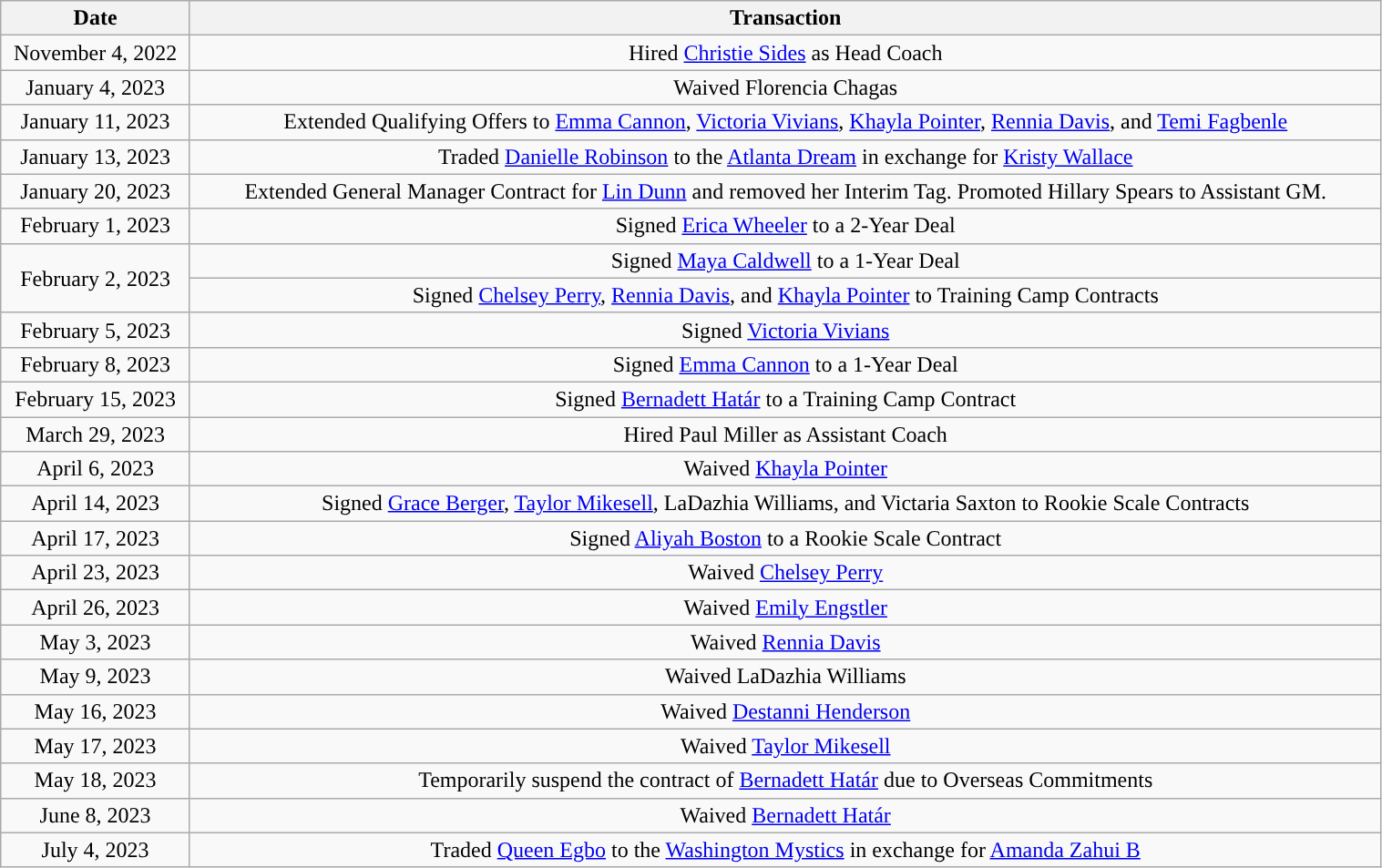<table class="wikitable" style="width:80%; text-align: center;">
<tr>
<th>Date</th>
<th>Transaction</th>
</tr>
<tr>
<td>November 4, 2022</td>
<td>Hired <a href='#'>Christie Sides</a> as Head Coach</td>
</tr>
<tr>
<td>January 4, 2023</td>
<td>Waived Florencia Chagas</td>
</tr>
<tr>
<td>January 11, 2023</td>
<td>Extended Qualifying Offers to <a href='#'>Emma Cannon</a>, <a href='#'>Victoria Vivians</a>, <a href='#'>Khayla Pointer</a>, <a href='#'>Rennia Davis</a>, and <a href='#'>Temi Fagbenle</a></td>
</tr>
<tr>
<td>January 13, 2023</td>
<td>Traded <a href='#'>Danielle Robinson</a> to the <a href='#'>Atlanta Dream</a> in exchange for <a href='#'>Kristy Wallace</a></td>
</tr>
<tr>
<td>January 20, 2023</td>
<td>Extended General Manager Contract for <a href='#'>Lin Dunn</a> and removed her Interim Tag. Promoted Hillary Spears to Assistant GM.</td>
</tr>
<tr>
<td>February 1, 2023</td>
<td>Signed <a href='#'>Erica Wheeler</a> to a 2-Year Deal</td>
</tr>
<tr>
<td rowspan=2>February 2, 2023</td>
<td>Signed <a href='#'>Maya Caldwell</a> to a 1-Year Deal</td>
</tr>
<tr>
<td>Signed <a href='#'>Chelsey Perry</a>, <a href='#'>Rennia Davis</a>, and <a href='#'>Khayla Pointer</a> to Training Camp Contracts</td>
</tr>
<tr>
<td>February 5, 2023</td>
<td>Signed <a href='#'>Victoria Vivians</a></td>
</tr>
<tr>
<td>February 8, 2023</td>
<td>Signed <a href='#'>Emma Cannon</a> to a 1-Year Deal</td>
</tr>
<tr>
<td>February 15, 2023</td>
<td>Signed <a href='#'>Bernadett Határ</a> to a Training Camp Contract</td>
</tr>
<tr>
<td>March 29, 2023</td>
<td>Hired Paul Miller as Assistant Coach</td>
</tr>
<tr>
<td>April 6, 2023</td>
<td>Waived <a href='#'>Khayla Pointer</a></td>
</tr>
<tr>
<td>April 14, 2023</td>
<td>Signed <a href='#'>Grace Berger</a>, <a href='#'>Taylor Mikesell</a>, LaDazhia Williams, and Victaria Saxton to Rookie Scale Contracts</td>
</tr>
<tr>
<td>April 17, 2023</td>
<td>Signed <a href='#'>Aliyah Boston</a> to a Rookie Scale Contract</td>
</tr>
<tr>
<td>April 23, 2023</td>
<td>Waived <a href='#'>Chelsey Perry</a></td>
</tr>
<tr>
<td>April 26, 2023</td>
<td>Waived <a href='#'>Emily Engstler</a></td>
</tr>
<tr>
<td>May 3, 2023</td>
<td>Waived <a href='#'>Rennia Davis</a></td>
</tr>
<tr>
<td>May 9, 2023</td>
<td>Waived LaDazhia Williams</td>
</tr>
<tr>
<td>May 16, 2023</td>
<td>Waived <a href='#'>Destanni Henderson</a></td>
</tr>
<tr>
<td>May 17, 2023</td>
<td>Waived <a href='#'>Taylor Mikesell</a></td>
</tr>
<tr>
<td>May 18, 2023</td>
<td>Temporarily suspend the contract of <a href='#'>Bernadett Határ</a> due to Overseas Commitments</td>
</tr>
<tr>
<td>June 8, 2023</td>
<td>Waived <a href='#'>Bernadett Határ</a></td>
</tr>
<tr>
<td>July 4, 2023</td>
<td>Traded <a href='#'>Queen Egbo</a> to the <a href='#'>Washington Mystics</a> in exchange for <a href='#'>Amanda Zahui B</a></td>
</tr>
</table>
